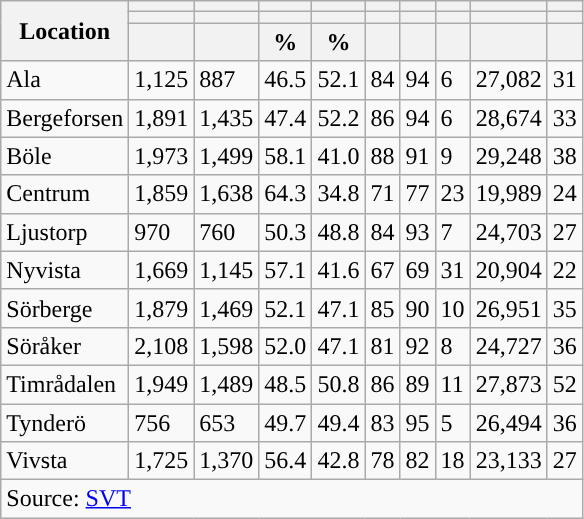<table role="presentation" class="wikitable sortable mw-collapsible">
<tr>
<th rowspan="3">Location</th>
<th></th>
<th></th>
<th></th>
<th></th>
<th></th>
<th></th>
<th></th>
<th></th>
<th></th>
</tr>
<tr>
<th></th>
<th></th>
<th style="background:"></th>
<th style="background:"></th>
<th></th>
<th></th>
<th></th>
<th></th>
<th></th>
</tr>
<tr>
<th data-sort-type="number"></th>
<th data-sort-type="number"></th>
<th data-sort-type="number">%</th>
<th data-sort-type="number">%</th>
<th data-sort-type="number"></th>
<th data-sort-type="number"></th>
<th data-sort-type="number"></th>
<th data-sort-type="number"></th>
<th data-sort-type="number"></th>
</tr>
<tr>
<td align="left">Ala</td>
<td>1,125</td>
<td>887</td>
<td>46.5</td>
<td>52.1</td>
<td>84</td>
<td>94</td>
<td>6</td>
<td>27,082</td>
<td>31</td>
</tr>
<tr>
<td align="left">Bergeforsen</td>
<td>1,891</td>
<td>1,435</td>
<td>47.4</td>
<td>52.2</td>
<td>86</td>
<td>94</td>
<td>6</td>
<td>28,674</td>
<td>33</td>
</tr>
<tr>
<td align="left">Böle</td>
<td>1,973</td>
<td>1,499</td>
<td>58.1</td>
<td>41.0</td>
<td>88</td>
<td>91</td>
<td>9</td>
<td>29,248</td>
<td>38</td>
</tr>
<tr>
<td align="left">Centrum</td>
<td>1,859</td>
<td>1,638</td>
<td>64.3</td>
<td>34.8</td>
<td>71</td>
<td>77</td>
<td>23</td>
<td>19,989</td>
<td>24</td>
</tr>
<tr>
<td align="left">Ljustorp</td>
<td>970</td>
<td>760</td>
<td>50.3</td>
<td>48.8</td>
<td>84</td>
<td>93</td>
<td>7</td>
<td>24,703</td>
<td>27</td>
</tr>
<tr>
<td align="left">Nyvista</td>
<td>1,669</td>
<td>1,145</td>
<td>57.1</td>
<td>41.6</td>
<td>67</td>
<td>69</td>
<td>31</td>
<td>20,904</td>
<td>22</td>
</tr>
<tr>
<td align="left">Sörberge</td>
<td>1,879</td>
<td>1,469</td>
<td>52.1</td>
<td>47.1</td>
<td>85</td>
<td>90</td>
<td>10</td>
<td>26,951</td>
<td>35</td>
</tr>
<tr>
<td align="left">Söråker</td>
<td>2,108</td>
<td>1,598</td>
<td>52.0</td>
<td>47.1</td>
<td>81</td>
<td>92</td>
<td>8</td>
<td>24,727</td>
<td>36</td>
</tr>
<tr>
<td align="left">Timrådalen</td>
<td>1,949</td>
<td>1,489</td>
<td>48.5</td>
<td>50.8</td>
<td>86</td>
<td>89</td>
<td>11</td>
<td>27,873</td>
<td>52</td>
</tr>
<tr>
<td align="left">Tynderö</td>
<td>756</td>
<td>653</td>
<td>49.7</td>
<td>49.4</td>
<td>83</td>
<td>95</td>
<td>5</td>
<td>26,494</td>
<td>36</td>
</tr>
<tr>
<td align="left">Vivsta</td>
<td>1,725</td>
<td>1,370</td>
<td>56.4</td>
<td>42.8</td>
<td>78</td>
<td>82</td>
<td>18</td>
<td>23,133</td>
<td>27</td>
</tr>
<tr>
<td colspan="10" align="left">Source: <a href='#'>SVT</a></td>
</tr>
</table>
